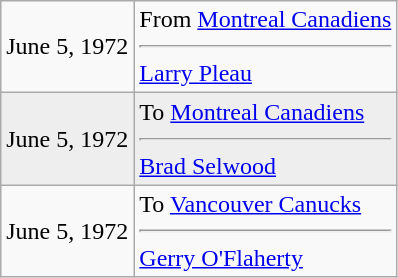<table class="wikitable">
<tr>
<td>June 5, 1972</td>
<td valign="top">From <a href='#'>Montreal Canadiens</a><hr><a href='#'>Larry Pleau</a></td>
</tr>
<tr bgcolor="#eeeeee">
<td>June 5, 1972</td>
<td valign="top">To <a href='#'>Montreal Canadiens</a><hr><a href='#'>Brad Selwood</a></td>
</tr>
<tr>
<td>June 5, 1972</td>
<td valign="top">To <a href='#'>Vancouver Canucks</a><hr><a href='#'>Gerry O'Flaherty</a></td>
</tr>
</table>
